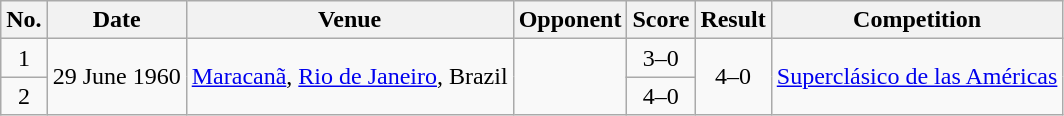<table class="wikitable sortable">
<tr>
<th scope="col">No.</th>
<th scope="col">Date</th>
<th scope="col">Venue</th>
<th scope="col">Opponent</th>
<th scope="col">Score</th>
<th scope="col">Result</th>
<th scope="col">Competition</th>
</tr>
<tr>
<td style="text-align:center">1</td>
<td rowspan="2">29 June 1960</td>
<td rowspan="2"><a href='#'>Maracanã</a>, <a href='#'>Rio de Janeiro</a>, Brazil</td>
<td rowspan="2"></td>
<td style="text-align:center">3–0</td>
<td rowspan="2" style="text-align:center">4–0</td>
<td rowspan="2"><a href='#'>Superclásico de las Américas</a></td>
</tr>
<tr>
<td style="text-align:center">2</td>
<td style="text-align:center">4–0</td>
</tr>
</table>
